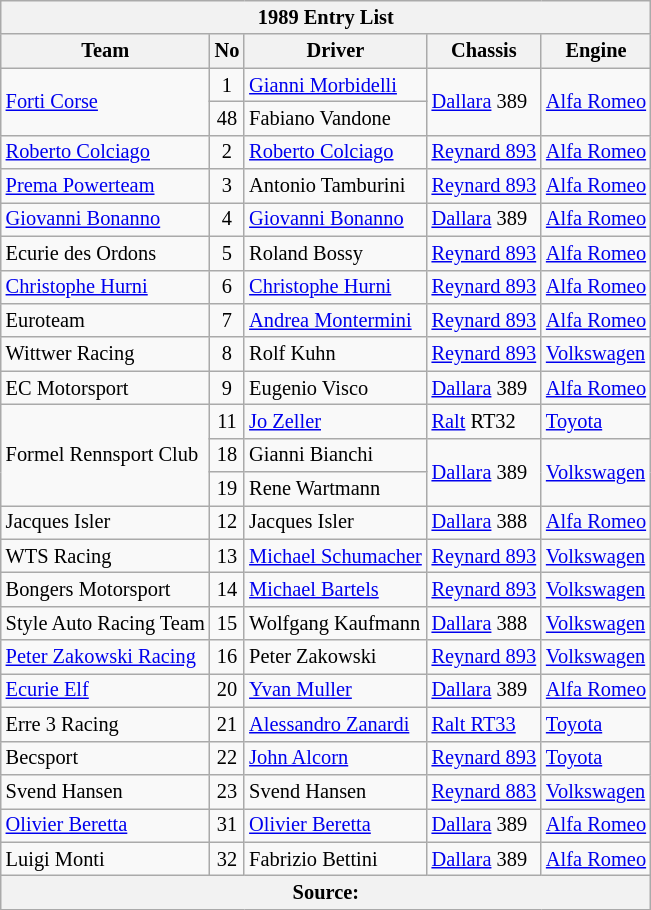<table class="wikitable" style="font-size: 85%;">
<tr>
<th colspan=7>1989 Entry List</th>
</tr>
<tr>
<th>Team</th>
<th>No</th>
<th>Driver</th>
<th>Chassis</th>
<th>Engine</th>
</tr>
<tr>
<td rowspan=2><a href='#'>Forti Corse</a></td>
<td align="center">1</td>
<td> <a href='#'>Gianni Morbidelli</a></td>
<td rowspan="2"><a href='#'>Dallara</a> 389</td>
<td rowspan="2"><a href='#'>Alfa Romeo</a></td>
</tr>
<tr>
<td align="center">48</td>
<td> Fabiano Vandone</td>
</tr>
<tr>
<td><a href='#'>Roberto Colciago</a></td>
<td align="center">2</td>
<td> <a href='#'>Roberto Colciago</a></td>
<td><a href='#'>Reynard 893</a></td>
<td><a href='#'>Alfa Romeo</a></td>
</tr>
<tr>
<td><a href='#'>Prema Powerteam</a></td>
<td align="center">3</td>
<td> Antonio Tamburini</td>
<td><a href='#'>Reynard 893</a></td>
<td><a href='#'>Alfa Romeo</a></td>
</tr>
<tr>
<td><a href='#'>Giovanni Bonanno</a></td>
<td align="center">4</td>
<td> <a href='#'>Giovanni Bonanno</a></td>
<td><a href='#'>Dallara</a> 389</td>
<td><a href='#'>Alfa Romeo</a></td>
</tr>
<tr>
<td>Ecurie des Ordons</td>
<td align="center">5</td>
<td> Roland Bossy</td>
<td><a href='#'>Reynard 893</a></td>
<td><a href='#'>Alfa Romeo</a></td>
</tr>
<tr>
<td><a href='#'>Christophe Hurni</a></td>
<td align="center">6</td>
<td> <a href='#'>Christophe Hurni</a></td>
<td><a href='#'>Reynard 893</a></td>
<td><a href='#'>Alfa Romeo</a></td>
</tr>
<tr>
<td>Euroteam</td>
<td align="center">7</td>
<td> <a href='#'>Andrea Montermini</a></td>
<td><a href='#'>Reynard 893</a></td>
<td><a href='#'>Alfa Romeo</a></td>
</tr>
<tr>
<td>Wittwer Racing</td>
<td align="center">8</td>
<td> Rolf Kuhn</td>
<td><a href='#'>Reynard 893</a></td>
<td><a href='#'>Volkswagen</a></td>
</tr>
<tr>
<td>EC Motorsport</td>
<td align="center">9</td>
<td> Eugenio Visco</td>
<td><a href='#'>Dallara</a> 389</td>
<td><a href='#'>Alfa Romeo</a></td>
</tr>
<tr>
<td rowspan=3>Formel Rennsport Club</td>
<td align="center">11</td>
<td> <a href='#'>Jo Zeller</a></td>
<td><a href='#'>Ralt</a> RT32</td>
<td><a href='#'>Toyota</a></td>
</tr>
<tr>
<td align="center">18</td>
<td> Gianni Bianchi</td>
<td rowspan="2"><a href='#'>Dallara</a> 389</td>
<td rowspan="2"><a href='#'>Volkswagen</a></td>
</tr>
<tr>
<td align="center">19</td>
<td> Rene Wartmann</td>
</tr>
<tr>
<td>Jacques Isler</td>
<td align="center">12</td>
<td> Jacques Isler</td>
<td><a href='#'>Dallara</a> 388</td>
<td><a href='#'>Alfa Romeo</a></td>
</tr>
<tr>
<td>WTS Racing</td>
<td align="center">13</td>
<td> <a href='#'>Michael Schumacher</a></td>
<td><a href='#'>Reynard 893</a></td>
<td><a href='#'>Volkswagen</a></td>
</tr>
<tr>
<td>Bongers Motorsport</td>
<td align="center">14</td>
<td> <a href='#'>Michael Bartels</a></td>
<td><a href='#'>Reynard 893</a></td>
<td><a href='#'>Volkswagen</a></td>
</tr>
<tr>
<td>Style Auto Racing Team</td>
<td align="center">15</td>
<td> Wolfgang Kaufmann</td>
<td><a href='#'>Dallara</a> 388</td>
<td><a href='#'>Volkswagen</a></td>
</tr>
<tr>
<td><a href='#'>Peter Zakowski Racing</a></td>
<td align="center">16</td>
<td> Peter Zakowski</td>
<td><a href='#'>Reynard 893</a></td>
<td><a href='#'>Volkswagen</a></td>
</tr>
<tr>
<td><a href='#'>Ecurie Elf</a></td>
<td align="center">20</td>
<td> <a href='#'>Yvan Muller</a></td>
<td><a href='#'>Dallara</a> 389</td>
<td><a href='#'>Alfa Romeo</a></td>
</tr>
<tr>
<td>Erre 3 Racing</td>
<td align="center">21</td>
<td> <a href='#'>Alessandro Zanardi</a></td>
<td><a href='#'>Ralt RT33</a></td>
<td><a href='#'>Toyota</a></td>
</tr>
<tr>
<td>Becsport</td>
<td align="center">22</td>
<td> <a href='#'>John Alcorn</a></td>
<td><a href='#'>Reynard 893</a></td>
<td><a href='#'>Toyota</a></td>
</tr>
<tr>
<td>Svend Hansen</td>
<td align="center">23</td>
<td> Svend Hansen</td>
<td><a href='#'>Reynard 883</a></td>
<td><a href='#'>Volkswagen</a></td>
</tr>
<tr>
<td><a href='#'>Olivier Beretta</a></td>
<td align="center">31</td>
<td> <a href='#'>Olivier Beretta</a></td>
<td><a href='#'>Dallara</a> 389</td>
<td><a href='#'>Alfa Romeo</a></td>
</tr>
<tr>
<td>Luigi Monti</td>
<td align="center">32</td>
<td> Fabrizio Bettini</td>
<td><a href='#'>Dallara</a> 389</td>
<td><a href='#'>Alfa Romeo</a></td>
</tr>
<tr>
<th colspan=5>Source:</th>
</tr>
</table>
